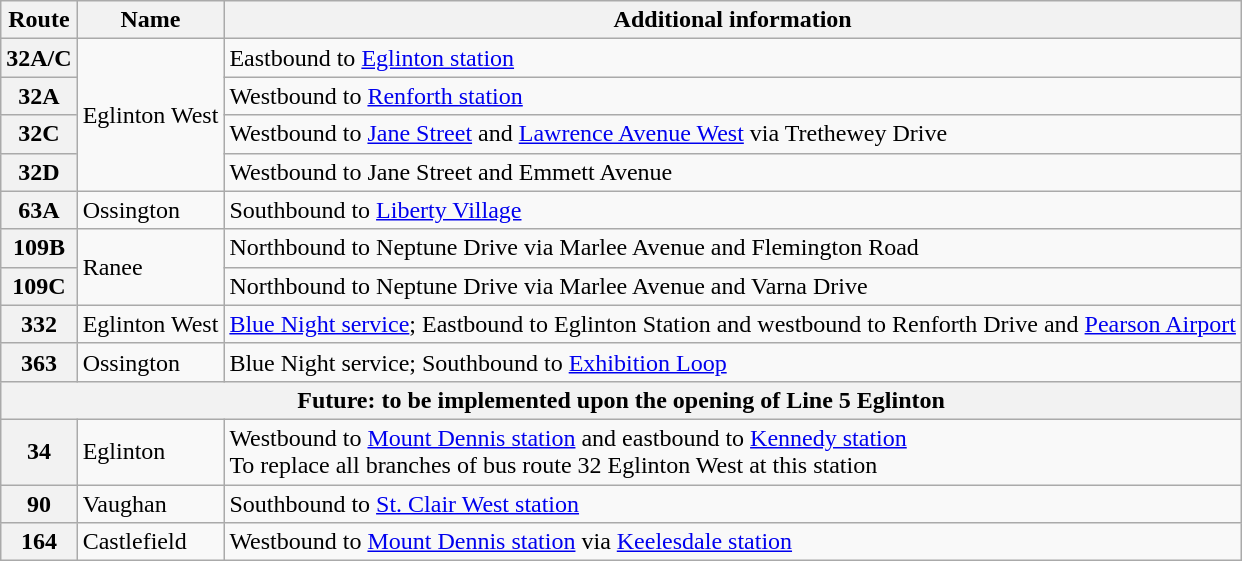<table class="wikitable">
<tr>
<th>Route</th>
<th>Name</th>
<th>Additional information</th>
</tr>
<tr>
<th>32A/C</th>
<td rowspan="4">Eglinton West</td>
<td>Eastbound to <a href='#'>Eglinton station</a></td>
</tr>
<tr>
<th>32A</th>
<td>Westbound to <a href='#'>Renforth station</a></td>
</tr>
<tr>
<th>32C</th>
<td>Westbound to <a href='#'>Jane Street</a> and <a href='#'>Lawrence Avenue West</a> via Trethewey Drive</td>
</tr>
<tr>
<th>32D</th>
<td>Westbound to Jane Street and Emmett Avenue<br></td>
</tr>
<tr>
<th>63A</th>
<td>Ossington</td>
<td>Southbound to <a href='#'>Liberty Village</a></td>
</tr>
<tr>
<th>109B</th>
<td rowspan="2">Ranee</td>
<td>Northbound to Neptune Drive via Marlee Avenue and Flemington Road</td>
</tr>
<tr>
<th>109C</th>
<td>Northbound to Neptune Drive via Marlee Avenue and Varna Drive</td>
</tr>
<tr>
<th>332</th>
<td>Eglinton West</td>
<td><a href='#'>Blue Night service</a>; Eastbound to Eglinton Station and westbound to Renforth Drive and <a href='#'>Pearson Airport</a><br></td>
</tr>
<tr>
<th>363</th>
<td>Ossington</td>
<td>Blue Night service; Southbound to <a href='#'>Exhibition Loop</a><br></td>
</tr>
<tr>
<th colspan="3">Future: to be implemented upon the opening of Line 5 Eglinton</th>
</tr>
<tr>
<th>34</th>
<td>Eglinton</td>
<td>Westbound to <a href='#'>Mount Dennis station</a> and eastbound to <a href='#'>Kennedy station</a><br>To replace all branches of bus route 32 Eglinton West at this station</td>
</tr>
<tr>
<th>90</th>
<td>Vaughan</td>
<td>Southbound to <a href='#'>St. Clair West station</a></td>
</tr>
<tr>
<th>164</th>
<td>Castlefield</td>
<td>Westbound to <a href='#'>Mount Dennis station</a> via <a href='#'>Keelesdale station</a></td>
</tr>
</table>
